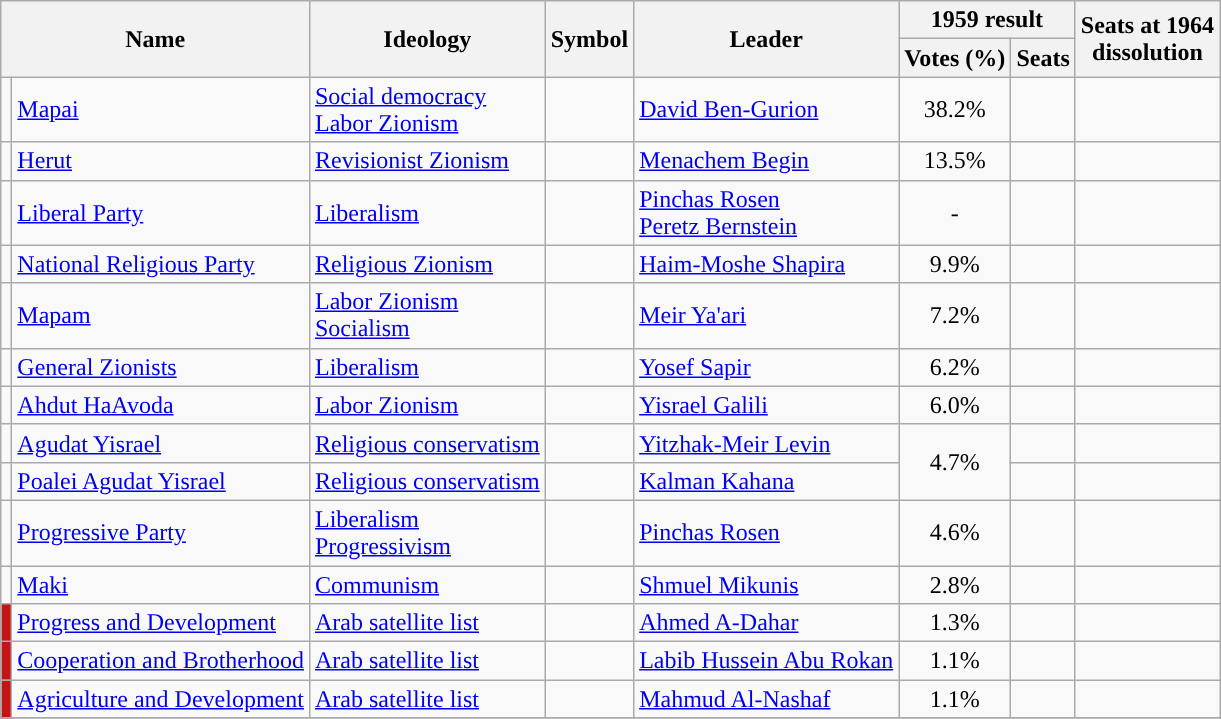<table class="wikitable">
<tr>
<th rowspan="2" colspan=2>Name</th>
<th rowspan="2">Ideology</th>
<th rowspan="2">Symbol</th>
<th rowspan="2">Leader</th>
<th colspan="2">1959 result</th>
<th rowspan="2">Seats at 1964<br>dissolution</th>
</tr>
<tr>
<th>Votes (%)</th>
<th>Seats</th>
</tr>
<tr>
<td style="background:"></td>
<td><a href='#'>Mapai</a></td>
<td><a href='#'>Social democracy</a><br><a href='#'>Labor Zionism</a></td>
<td></td>
<td><a href='#'>David Ben-Gurion</a></td>
<td style="text-align:center;">38.2%</td>
<td></td>
<td></td>
</tr>
<tr>
<td style="background:"></td>
<td><a href='#'>Herut</a></td>
<td><a href='#'>Revisionist Zionism</a></td>
<td></td>
<td><a href='#'>Menachem Begin</a></td>
<td style="text-align:center;" rowspan=1>13.5%</td>
<td></td>
<td></td>
</tr>
<tr>
<td style="background:"></td>
<td><a href='#'>Liberal Party</a></td>
<td><a href='#'>Liberalism</a></td>
<td></td>
<td><a href='#'>Pinchas Rosen</a><br><a href='#'>Peretz Bernstein</a></td>
<td style="text-align:center;" rowspan=1>-</td>
<td></td>
<td></td>
</tr>
<tr>
<td style="background:"></td>
<td><a href='#'>National Religious Party</a></td>
<td><a href='#'>Religious Zionism</a></td>
<td></td>
<td><a href='#'>Haim-Moshe Shapira</a></td>
<td style="text-align:center;">9.9%</td>
<td></td>
<td></td>
</tr>
<tr>
<td style="background:"></td>
<td><a href='#'>Mapam</a></td>
<td><a href='#'>Labor Zionism</a><br><a href='#'>Socialism</a></td>
<td></td>
<td><a href='#'>Meir Ya'ari</a></td>
<td style="text-align:center;">7.2%</td>
<td></td>
<td></td>
</tr>
<tr>
<td style="background:"></td>
<td><a href='#'>General Zionists</a></td>
<td><a href='#'>Liberalism</a></td>
<td></td>
<td><a href='#'>Yosef Sapir</a></td>
<td style="text-align:center;" rowspan=1>6.2%</td>
<td></td>
<td></td>
</tr>
<tr>
<td style="background:"></td>
<td><a href='#'>Ahdut HaAvoda</a></td>
<td><a href='#'>Labor Zionism</a></td>
<td></td>
<td><a href='#'>Yisrael Galili</a></td>
<td style="text-align:center;">6.0%</td>
<td></td>
<td></td>
</tr>
<tr>
<td style="background:"></td>
<td><a href='#'>Agudat Yisrael</a></td>
<td><a href='#'>Religious conservatism</a></td>
<td></td>
<td><a href='#'>Yitzhak-Meir Levin</a></td>
<td style="text-align:center;"rowspan=2>4.7%</td>
<td></td>
<td></td>
</tr>
<tr>
<td style="background:"></td>
<td><a href='#'>Poalei Agudat Yisrael</a></td>
<td><a href='#'>Religious conservatism</a></td>
<td></td>
<td><a href='#'>Kalman Kahana</a></td>
<td></td>
<td></td>
</tr>
<tr>
<td style="background:"></td>
<td><a href='#'>Progressive Party</a></td>
<td><a href='#'>Liberalism</a><br><a href='#'>Progressivism</a></td>
<td></td>
<td><a href='#'>Pinchas Rosen</a></td>
<td style="text-align:center;" rowspan=1>4.6%</td>
<td></td>
<td></td>
</tr>
<tr>
<td style="background:"></td>
<td><a href='#'>Maki</a></td>
<td><a href='#'>Communism</a></td>
<td></td>
<td><a href='#'>Shmuel Mikunis</a></td>
<td style="text-align:center;">2.8%</td>
<td></td>
<td></td>
</tr>
<tr>
<td style="background:#C61318;"></td>
<td><a href='#'>Progress and Development</a></td>
<td><a href='#'>Arab satellite list</a></td>
<td></td>
<td><a href='#'>Ahmed A-Dahar</a></td>
<td style="text-align:center;">1.3%</td>
<td></td>
<td></td>
</tr>
<tr>
<td style="background:#C61318;"></td>
<td><a href='#'>Cooperation and Brotherhood</a></td>
<td><a href='#'>Arab satellite list</a></td>
<td></td>
<td><a href='#'>Labib Hussein Abu Rokan</a></td>
<td style="text-align:center;">1.1%</td>
<td></td>
<td></td>
</tr>
<tr>
<td style="background:#C61318;"></td>
<td><a href='#'>Agriculture and Development</a></td>
<td><a href='#'>Arab satellite list</a></td>
<td></td>
<td><a href='#'>Mahmud Al-Nashaf</a></td>
<td style="text-align:center;">1.1%</td>
<td></td>
<td></td>
</tr>
<tr>
</tr>
</table>
